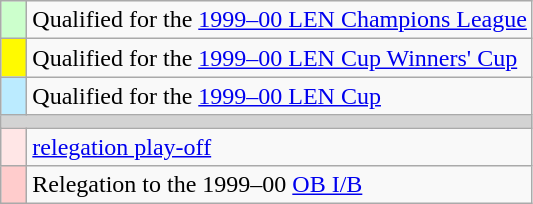<table class="wikitable" style="text-align: left;">
<tr>
<td width=10px bgcolor=#ccffcc></td>
<td>Qualified for the <a href='#'>1999–00 LEN Champions League</a></td>
</tr>
<tr>
<td width=10px bgcolor=#fffa00></td>
<td>Qualified for the <a href='#'>1999–00 LEN Cup Winners' Cup</a></td>
</tr>
<tr>
<td width=10px bgcolor=#bbebff></td>
<td>Qualified for the <a href='#'>1999–00 LEN Cup</a></td>
</tr>
<tr>
<td colspan=2 height=1px bgcolor=lightgrey></td>
</tr>
<tr>
<td width=10px bgcolor=#ffe6e6></td>
<td><a href='#'>relegation play-off</a></td>
</tr>
<tr>
<td width=10px bgcolor=#ffcccc></td>
<td>Relegation to the 1999–00 <a href='#'>OB I/B</a></td>
</tr>
</table>
